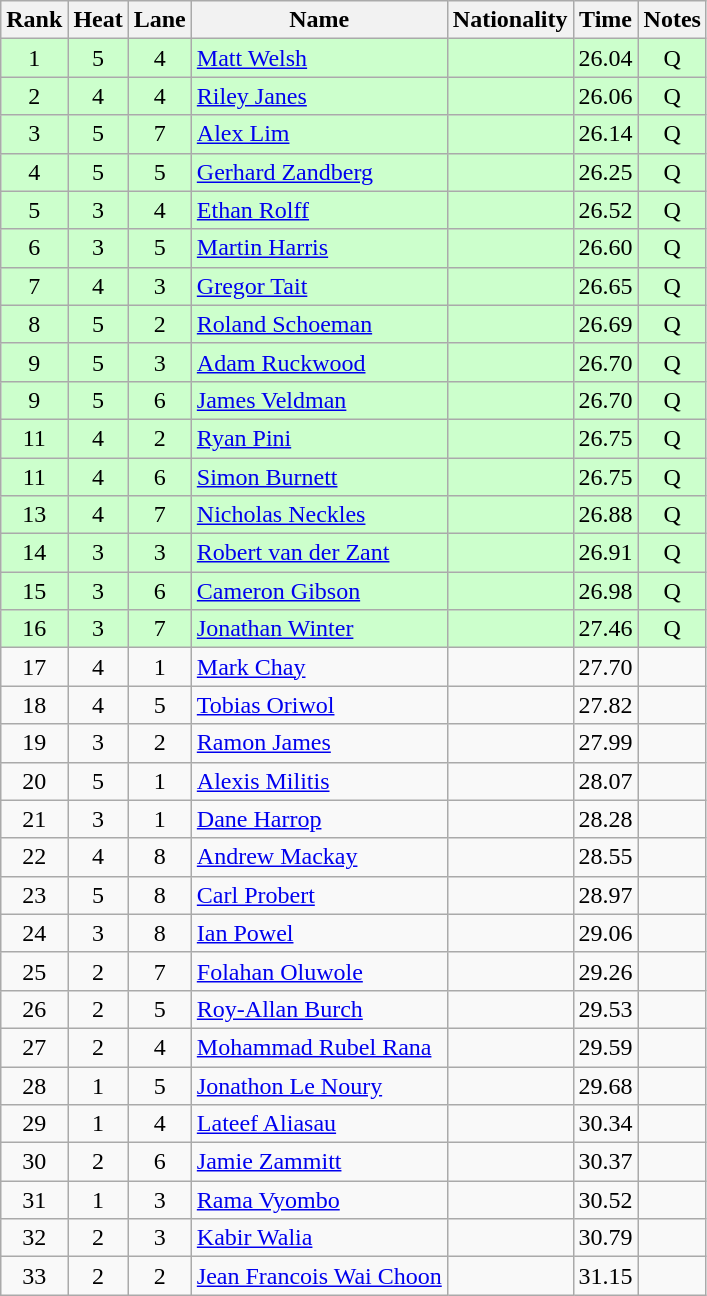<table class="wikitable sortable" style="text-align:center">
<tr>
<th>Rank</th>
<th>Heat</th>
<th>Lane</th>
<th>Name</th>
<th>Nationality</th>
<th>Time</th>
<th>Notes</th>
</tr>
<tr bgcolor=ccffcc>
<td>1</td>
<td>5</td>
<td>4</td>
<td align=left><a href='#'>Matt Welsh</a></td>
<td align=left></td>
<td>26.04</td>
<td>Q</td>
</tr>
<tr bgcolor=ccffcc>
<td>2</td>
<td>4</td>
<td>4</td>
<td align=left><a href='#'>Riley Janes</a></td>
<td align=left></td>
<td>26.06</td>
<td>Q</td>
</tr>
<tr bgcolor=ccffcc>
<td>3</td>
<td>5</td>
<td>7</td>
<td align=left><a href='#'>Alex Lim</a></td>
<td align=left></td>
<td>26.14</td>
<td>Q</td>
</tr>
<tr bgcolor=ccffcc>
<td>4</td>
<td>5</td>
<td>5</td>
<td align=left><a href='#'>Gerhard Zandberg</a></td>
<td align=left></td>
<td>26.25</td>
<td>Q</td>
</tr>
<tr bgcolor=ccffcc>
<td>5</td>
<td>3</td>
<td>4</td>
<td align=left><a href='#'>Ethan Rolff</a></td>
<td align=left></td>
<td>26.52</td>
<td>Q</td>
</tr>
<tr bgcolor=ccffcc>
<td>6</td>
<td>3</td>
<td>5</td>
<td align=left><a href='#'>Martin Harris</a></td>
<td align=left></td>
<td>26.60</td>
<td>Q</td>
</tr>
<tr bgcolor=ccffcc>
<td>7</td>
<td>4</td>
<td>3</td>
<td align=left><a href='#'>Gregor Tait</a></td>
<td align=left></td>
<td>26.65</td>
<td>Q</td>
</tr>
<tr bgcolor=ccffcc>
<td>8</td>
<td>5</td>
<td>2</td>
<td align=left><a href='#'>Roland Schoeman</a></td>
<td align=left></td>
<td>26.69</td>
<td>Q</td>
</tr>
<tr bgcolor=ccffcc>
<td>9</td>
<td>5</td>
<td>3</td>
<td align=left><a href='#'>Adam Ruckwood</a></td>
<td align=left></td>
<td>26.70</td>
<td>Q</td>
</tr>
<tr bgcolor=ccffcc>
<td>9</td>
<td>5</td>
<td>6</td>
<td align=left><a href='#'>James Veldman</a></td>
<td align=left></td>
<td>26.70</td>
<td>Q</td>
</tr>
<tr bgcolor=ccffcc>
<td>11</td>
<td>4</td>
<td>2</td>
<td align=left><a href='#'>Ryan Pini</a></td>
<td align=left></td>
<td>26.75</td>
<td>Q</td>
</tr>
<tr bgcolor=ccffcc>
<td>11</td>
<td>4</td>
<td>6</td>
<td align=left><a href='#'>Simon Burnett</a></td>
<td align=left></td>
<td>26.75</td>
<td>Q</td>
</tr>
<tr bgcolor=ccffcc>
<td>13</td>
<td>4</td>
<td>7</td>
<td align=left><a href='#'>Nicholas Neckles</a></td>
<td align=left></td>
<td>26.88</td>
<td>Q</td>
</tr>
<tr bgcolor=ccffcc>
<td>14</td>
<td>3</td>
<td>3</td>
<td align=left><a href='#'>Robert van der Zant</a></td>
<td align=left></td>
<td>26.91</td>
<td>Q</td>
</tr>
<tr bgcolor=ccffcc>
<td>15</td>
<td>3</td>
<td>6</td>
<td align=left><a href='#'>Cameron Gibson</a></td>
<td align=left></td>
<td>26.98</td>
<td>Q</td>
</tr>
<tr bgcolor=ccffcc>
<td>16</td>
<td>3</td>
<td>7</td>
<td align=left><a href='#'>Jonathan Winter</a></td>
<td align=left></td>
<td>27.46</td>
<td>Q</td>
</tr>
<tr>
<td>17</td>
<td>4</td>
<td>1</td>
<td align=left><a href='#'>Mark Chay</a></td>
<td align=left></td>
<td>27.70</td>
<td></td>
</tr>
<tr>
<td>18</td>
<td>4</td>
<td>5</td>
<td align=left><a href='#'>Tobias Oriwol</a></td>
<td align=left></td>
<td>27.82</td>
<td></td>
</tr>
<tr>
<td>19</td>
<td>3</td>
<td>2</td>
<td align=left><a href='#'>Ramon James</a></td>
<td align=left></td>
<td>27.99</td>
<td></td>
</tr>
<tr>
<td>20</td>
<td>5</td>
<td>1</td>
<td align=left><a href='#'>Alexis Militis</a></td>
<td align=left></td>
<td>28.07</td>
<td></td>
</tr>
<tr>
<td>21</td>
<td>3</td>
<td>1</td>
<td align=left><a href='#'>Dane Harrop</a></td>
<td align=left></td>
<td>28.28</td>
<td></td>
</tr>
<tr>
<td>22</td>
<td>4</td>
<td>8</td>
<td align=left><a href='#'>Andrew Mackay</a></td>
<td align=left></td>
<td>28.55</td>
<td></td>
</tr>
<tr>
<td>23</td>
<td>5</td>
<td>8</td>
<td align=left><a href='#'>Carl Probert</a></td>
<td align=left></td>
<td>28.97</td>
<td></td>
</tr>
<tr>
<td>24</td>
<td>3</td>
<td>8</td>
<td align=left><a href='#'>Ian Powel</a></td>
<td align=left></td>
<td>29.06</td>
<td></td>
</tr>
<tr>
<td>25</td>
<td>2</td>
<td>7</td>
<td align=left><a href='#'>Folahan Oluwole</a></td>
<td align=left></td>
<td>29.26</td>
<td></td>
</tr>
<tr>
<td>26</td>
<td>2</td>
<td>5</td>
<td align=left><a href='#'>Roy-Allan Burch</a></td>
<td align=left></td>
<td>29.53</td>
<td></td>
</tr>
<tr>
<td>27</td>
<td>2</td>
<td>4</td>
<td align=left><a href='#'>Mohammad Rubel Rana</a></td>
<td align=left></td>
<td>29.59</td>
<td></td>
</tr>
<tr>
<td>28</td>
<td>1</td>
<td>5</td>
<td align=left><a href='#'>Jonathon Le Noury</a></td>
<td align=left></td>
<td>29.68</td>
<td></td>
</tr>
<tr>
<td>29</td>
<td>1</td>
<td>4</td>
<td align=left><a href='#'>Lateef Aliasau</a></td>
<td align=left></td>
<td>30.34</td>
<td></td>
</tr>
<tr>
<td>30</td>
<td>2</td>
<td>6</td>
<td align=left><a href='#'>Jamie Zammitt</a></td>
<td align=left></td>
<td>30.37</td>
<td></td>
</tr>
<tr>
<td>31</td>
<td>1</td>
<td>3</td>
<td align=left><a href='#'>Rama Vyombo</a></td>
<td align=left></td>
<td>30.52</td>
<td></td>
</tr>
<tr>
<td>32</td>
<td>2</td>
<td>3</td>
<td align=left><a href='#'>Kabir Walia</a></td>
<td align=left></td>
<td>30.79</td>
<td></td>
</tr>
<tr>
<td>33</td>
<td>2</td>
<td>2</td>
<td align=left><a href='#'>Jean Francois Wai Choon</a></td>
<td align=left></td>
<td>31.15</td>
<td></td>
</tr>
</table>
